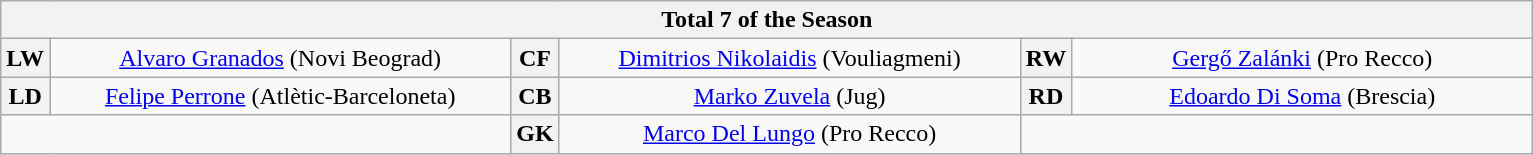<table class="wikitable" style="text-align:center">
<tr>
<th colspan="7">Total 7 of the Season</th>
</tr>
<tr>
<th>LW</th>
<td width=300> <a href='#'>Alvaro Granados</a> (Novi Beograd)</td>
<th>CF</th>
<td width=300> <a href='#'>Dimitrios Nikolaidis</a> (Vouliagmeni)</td>
<th>RW</th>
<td width=300> <a href='#'>Gergő Zalánki</a> (Pro Recco)</td>
</tr>
<tr>
<th>LD</th>
<td> <a href='#'>Felipe Perrone</a> (Atlètic-Barceloneta)</td>
<th>CB</th>
<td> <a href='#'>Marko Zuvela</a> (Jug)</td>
<th>RD</th>
<td> <a href='#'>Edoardo Di Soma</a> (Brescia)</td>
</tr>
<tr>
<td colspan="2"></td>
<th>GK</th>
<td> <a href='#'>Marco Del Lungo</a> (Pro Recco)</td>
</tr>
</table>
